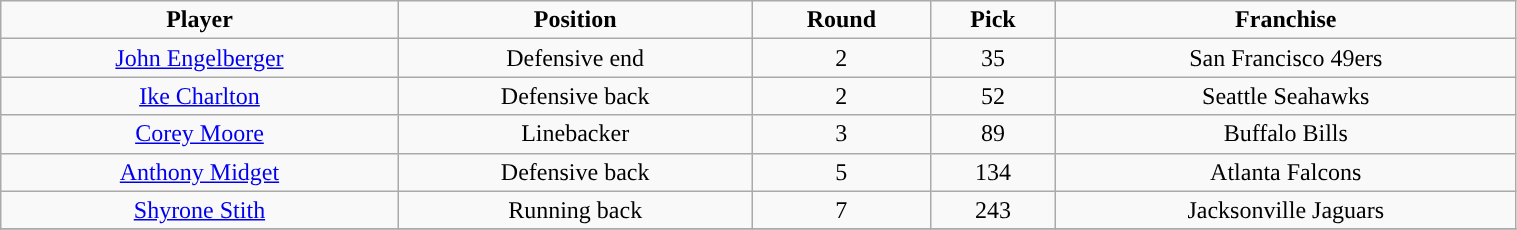<table class="wikitable" width="80%">
<tr align="center">
<td><strong>Player</strong></td>
<td><strong>Position</strong></td>
<td><strong>Round</strong></td>
<td><strong>Pick</strong></td>
<td><strong>Franchise</strong></td>
</tr>
<tr align="center" bgcolor="">
<td><a href='#'>John Engelberger</a></td>
<td>Defensive end</td>
<td>2</td>
<td>35</td>
<td>San Francisco 49ers</td>
</tr>
<tr align="center" bgcolor="">
<td><a href='#'>Ike Charlton</a></td>
<td>Defensive back</td>
<td>2</td>
<td>52</td>
<td>Seattle Seahawks</td>
</tr>
<tr align="center" bgcolor="">
<td><a href='#'>Corey Moore</a></td>
<td>Linebacker</td>
<td>3</td>
<td>89</td>
<td>Buffalo Bills</td>
</tr>
<tr align="center" bgcolor="">
<td><a href='#'>Anthony Midget</a></td>
<td>Defensive back</td>
<td>5</td>
<td>134</td>
<td>Atlanta Falcons</td>
</tr>
<tr align="center" bgcolor="">
<td><a href='#'>Shyrone Stith</a></td>
<td>Running back</td>
<td>7</td>
<td>243</td>
<td>Jacksonville Jaguars</td>
</tr>
<tr align="center" bgcolor="">
</tr>
</table>
